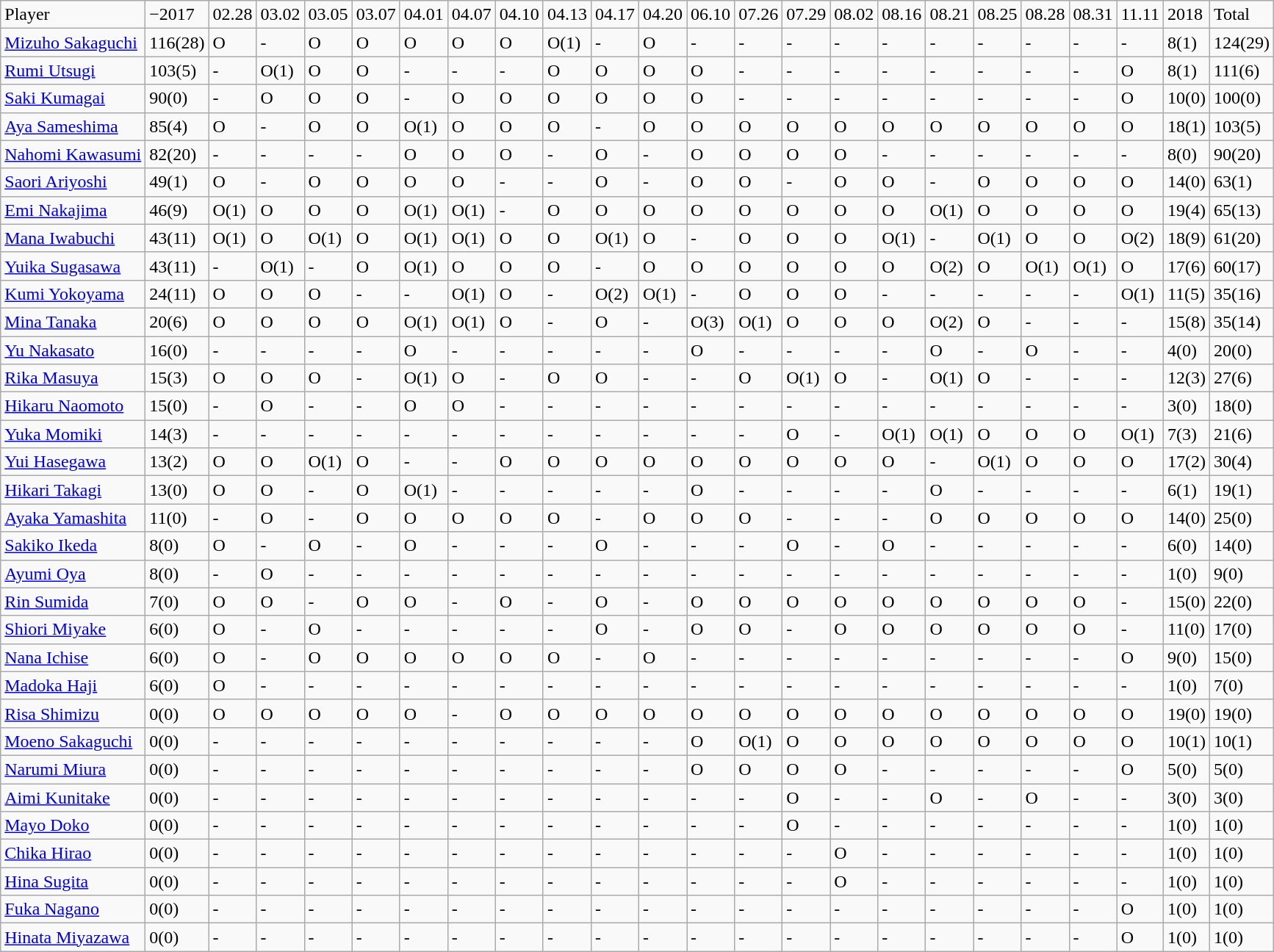<table class="wikitable" style="text-align:left;">
<tr>
<td>Player</td>
<td>−2017</td>
<td>02.28</td>
<td>03.02</td>
<td>03.05</td>
<td>03.07</td>
<td>04.01</td>
<td>04.07</td>
<td>04.10</td>
<td>04.13</td>
<td>04.17</td>
<td>04.20</td>
<td>06.10</td>
<td>07.26</td>
<td>07.29</td>
<td>08.02</td>
<td>08.16</td>
<td>08.21</td>
<td>08.25</td>
<td>08.28</td>
<td>08.31</td>
<td>11.11</td>
<td>2018</td>
<td>Total</td>
</tr>
<tr>
<td><a href='#'>Mizuho Sakaguchi</a></td>
<td>116(28)</td>
<td>O</td>
<td>-</td>
<td>O</td>
<td>O</td>
<td>O</td>
<td>O</td>
<td>O</td>
<td>O(1)</td>
<td>-</td>
<td>O</td>
<td>-</td>
<td>-</td>
<td>-</td>
<td>-</td>
<td>-</td>
<td>-</td>
<td>-</td>
<td>-</td>
<td>-</td>
<td>-</td>
<td>8(1)</td>
<td>124(29)</td>
</tr>
<tr>
<td><a href='#'>Rumi Utsugi</a></td>
<td>103(5)</td>
<td>-</td>
<td>O(1)</td>
<td>O</td>
<td>O</td>
<td>-</td>
<td>-</td>
<td>-</td>
<td>O</td>
<td>O</td>
<td>O</td>
<td>O</td>
<td>-</td>
<td>-</td>
<td>-</td>
<td>-</td>
<td>-</td>
<td>-</td>
<td>-</td>
<td>-</td>
<td>O</td>
<td>8(1)</td>
<td>111(6)</td>
</tr>
<tr>
<td><a href='#'>Saki Kumagai</a></td>
<td>90(0)</td>
<td>-</td>
<td>O</td>
<td>O</td>
<td>O</td>
<td>-</td>
<td>O</td>
<td>O</td>
<td>O</td>
<td>O</td>
<td>O</td>
<td>O</td>
<td>-</td>
<td>-</td>
<td>-</td>
<td>-</td>
<td>-</td>
<td>-</td>
<td>-</td>
<td>-</td>
<td>O</td>
<td>10(0)</td>
<td>100(0)</td>
</tr>
<tr>
<td><a href='#'>Aya Sameshima</a></td>
<td>85(4)</td>
<td>O</td>
<td>-</td>
<td>O</td>
<td>O</td>
<td>O(1)</td>
<td>O</td>
<td>O</td>
<td>O</td>
<td>-</td>
<td>O</td>
<td>O</td>
<td>O</td>
<td>O</td>
<td>O</td>
<td>O</td>
<td>O</td>
<td>O</td>
<td>O</td>
<td>O</td>
<td>O</td>
<td>18(1)</td>
<td>103(5)</td>
</tr>
<tr>
<td><a href='#'>Nahomi Kawasumi</a></td>
<td>82(20)</td>
<td>-</td>
<td>-</td>
<td>-</td>
<td>-</td>
<td>O</td>
<td>O</td>
<td>O</td>
<td>-</td>
<td>O</td>
<td>-</td>
<td>O</td>
<td>O</td>
<td>O</td>
<td>O</td>
<td>-</td>
<td>-</td>
<td>-</td>
<td>-</td>
<td>-</td>
<td>-</td>
<td>8(0)</td>
<td>90(20)</td>
</tr>
<tr>
<td><a href='#'>Saori Ariyoshi</a></td>
<td>49(1)</td>
<td>O</td>
<td>-</td>
<td>O</td>
<td>O</td>
<td>O</td>
<td>O</td>
<td>-</td>
<td>-</td>
<td>O</td>
<td>-</td>
<td>O</td>
<td>O</td>
<td>-</td>
<td>O</td>
<td>O</td>
<td>-</td>
<td>O</td>
<td>O</td>
<td>O</td>
<td>O</td>
<td>14(0)</td>
<td>63(1)</td>
</tr>
<tr>
<td><a href='#'>Emi Nakajima</a></td>
<td>46(9)</td>
<td>O(1)</td>
<td>O</td>
<td>O</td>
<td>O</td>
<td>O(1)</td>
<td>O(1)</td>
<td>-</td>
<td>O</td>
<td>O</td>
<td>O</td>
<td>O</td>
<td>O</td>
<td>O</td>
<td>O</td>
<td>O</td>
<td>O(1)</td>
<td>O</td>
<td>O</td>
<td>O</td>
<td>O</td>
<td>19(4)</td>
<td>65(13)</td>
</tr>
<tr>
<td><a href='#'>Mana Iwabuchi</a></td>
<td>43(11)</td>
<td>O(1)</td>
<td>O</td>
<td>O(1)</td>
<td>O</td>
<td>O(1)</td>
<td>O(1)</td>
<td>O</td>
<td>O</td>
<td>O(1)</td>
<td>O</td>
<td>-</td>
<td>O</td>
<td>O</td>
<td>O</td>
<td>O(1)</td>
<td>-</td>
<td>O(1)</td>
<td>O</td>
<td>O</td>
<td>O(2)</td>
<td>18(9)</td>
<td>61(20)</td>
</tr>
<tr>
<td><a href='#'>Yuika Sugasawa</a></td>
<td>43(11)</td>
<td>-</td>
<td>O(1)</td>
<td>-</td>
<td>O</td>
<td>O(1)</td>
<td>O</td>
<td>O</td>
<td>O</td>
<td>-</td>
<td>O</td>
<td>O</td>
<td>O</td>
<td>O</td>
<td>O</td>
<td>O</td>
<td>O(2)</td>
<td>O</td>
<td>O(1)</td>
<td>O(1)</td>
<td>O</td>
<td>17(6)</td>
<td>60(17)</td>
</tr>
<tr>
<td><a href='#'>Kumi Yokoyama</a></td>
<td>24(11)</td>
<td>O</td>
<td>O</td>
<td>O</td>
<td>-</td>
<td>-</td>
<td>O(1)</td>
<td>O</td>
<td>-</td>
<td>O(2)</td>
<td>O(1)</td>
<td>-</td>
<td>O</td>
<td>O</td>
<td>O</td>
<td>-</td>
<td>-</td>
<td>-</td>
<td>-</td>
<td>-</td>
<td>O(1)</td>
<td>11(5)</td>
<td>35(16)</td>
</tr>
<tr>
<td><a href='#'>Mina Tanaka</a></td>
<td>20(6)</td>
<td>O</td>
<td>O</td>
<td>O</td>
<td>O</td>
<td>O(1)</td>
<td>O(1)</td>
<td>O</td>
<td>-</td>
<td>O</td>
<td>-</td>
<td>O(3)</td>
<td>O(1)</td>
<td>O</td>
<td>O</td>
<td>O</td>
<td>O(2)</td>
<td>O</td>
<td>-</td>
<td>-</td>
<td>-</td>
<td>15(8)</td>
<td>35(14)</td>
</tr>
<tr>
<td><a href='#'>Yu Nakasato</a></td>
<td>16(0)</td>
<td>-</td>
<td>-</td>
<td>-</td>
<td>-</td>
<td>O</td>
<td>-</td>
<td>-</td>
<td>-</td>
<td>-</td>
<td>-</td>
<td>O</td>
<td>-</td>
<td>-</td>
<td>-</td>
<td>-</td>
<td>O</td>
<td>-</td>
<td>O</td>
<td>-</td>
<td>-</td>
<td>4(0)</td>
<td>20(0)</td>
</tr>
<tr>
<td><a href='#'>Rika Masuya</a></td>
<td>15(3)</td>
<td>O</td>
<td>O</td>
<td>O</td>
<td>-</td>
<td>O(1)</td>
<td>O</td>
<td>-</td>
<td>O</td>
<td>O</td>
<td>-</td>
<td>-</td>
<td>O</td>
<td>O(1)</td>
<td>O</td>
<td>-</td>
<td>O(1)</td>
<td>O</td>
<td>-</td>
<td>-</td>
<td>-</td>
<td>12(3)</td>
<td>27(6)</td>
</tr>
<tr>
<td><a href='#'>Hikaru Naomoto</a></td>
<td>15(0)</td>
<td>-</td>
<td>O</td>
<td>-</td>
<td>-</td>
<td>O</td>
<td>O</td>
<td>-</td>
<td>-</td>
<td>-</td>
<td>-</td>
<td>-</td>
<td>-</td>
<td>-</td>
<td>-</td>
<td>-</td>
<td>-</td>
<td>-</td>
<td>-</td>
<td>-</td>
<td>-</td>
<td>3(0)</td>
<td>18(0)</td>
</tr>
<tr>
<td><a href='#'>Yuka Momiki</a></td>
<td>14(3)</td>
<td>-</td>
<td>-</td>
<td>-</td>
<td>-</td>
<td>-</td>
<td>-</td>
<td>-</td>
<td>-</td>
<td>-</td>
<td>-</td>
<td>-</td>
<td>-</td>
<td>O</td>
<td>-</td>
<td>O(1)</td>
<td>O(1)</td>
<td>O</td>
<td>O</td>
<td>O</td>
<td>O(1)</td>
<td>7(3)</td>
<td>21(6)</td>
</tr>
<tr>
<td><a href='#'>Yui Hasegawa</a></td>
<td>13(2)</td>
<td>O</td>
<td>O</td>
<td>O(1)</td>
<td>O</td>
<td>-</td>
<td>-</td>
<td>O</td>
<td>O</td>
<td>O</td>
<td>O</td>
<td>O</td>
<td>O</td>
<td>O</td>
<td>O</td>
<td>O</td>
<td>-</td>
<td>O(1)</td>
<td>O</td>
<td>O</td>
<td>O</td>
<td>17(2)</td>
<td>30(4)</td>
</tr>
<tr>
<td><a href='#'>Hikari Takagi</a></td>
<td>13(0)</td>
<td>O</td>
<td>O</td>
<td>-</td>
<td>O</td>
<td>O(1)</td>
<td>-</td>
<td>-</td>
<td>-</td>
<td>-</td>
<td>-</td>
<td>O</td>
<td>-</td>
<td>-</td>
<td>-</td>
<td>-</td>
<td>O</td>
<td>-</td>
<td>-</td>
<td>-</td>
<td>-</td>
<td>6(1)</td>
<td>19(1)</td>
</tr>
<tr>
<td><a href='#'>Ayaka Yamashita</a></td>
<td>11(0)</td>
<td>-</td>
<td>O</td>
<td>-</td>
<td>O</td>
<td>O</td>
<td>O</td>
<td>O</td>
<td>O</td>
<td>-</td>
<td>O</td>
<td>O</td>
<td>O</td>
<td>-</td>
<td>-</td>
<td>-</td>
<td>O</td>
<td>O</td>
<td>O</td>
<td>O</td>
<td>O</td>
<td>14(0)</td>
<td>25(0)</td>
</tr>
<tr>
<td><a href='#'>Sakiko Ikeda</a></td>
<td>8(0)</td>
<td>O</td>
<td>-</td>
<td>O</td>
<td>-</td>
<td>O</td>
<td>-</td>
<td>-</td>
<td>-</td>
<td>O</td>
<td>-</td>
<td>-</td>
<td>-</td>
<td>O</td>
<td>-</td>
<td>O</td>
<td>-</td>
<td>-</td>
<td>-</td>
<td>-</td>
<td>-</td>
<td>6(0)</td>
<td>14(0)</td>
</tr>
<tr>
<td><a href='#'>Ayumi Oya</a></td>
<td>8(0)</td>
<td>-</td>
<td>O</td>
<td>-</td>
<td>-</td>
<td>-</td>
<td>-</td>
<td>-</td>
<td>-</td>
<td>-</td>
<td>-</td>
<td>-</td>
<td>-</td>
<td>-</td>
<td>-</td>
<td>-</td>
<td>-</td>
<td>-</td>
<td>-</td>
<td>-</td>
<td>-</td>
<td>1(0)</td>
<td>9(0)</td>
</tr>
<tr>
<td><a href='#'>Rin Sumida</a></td>
<td>7(0)</td>
<td>O</td>
<td>O</td>
<td>-</td>
<td>O</td>
<td>O</td>
<td>-</td>
<td>O</td>
<td>-</td>
<td>O</td>
<td>-</td>
<td>O</td>
<td>O</td>
<td>O</td>
<td>O</td>
<td>O</td>
<td>O</td>
<td>O</td>
<td>O</td>
<td>O</td>
<td>-</td>
<td>15(0)</td>
<td>22(0)</td>
</tr>
<tr>
<td><a href='#'>Shiori Miyake</a></td>
<td>6(0)</td>
<td>O</td>
<td>-</td>
<td>O</td>
<td>-</td>
<td>-</td>
<td>-</td>
<td>-</td>
<td>-</td>
<td>O</td>
<td>-</td>
<td>O</td>
<td>O</td>
<td>-</td>
<td>O</td>
<td>O</td>
<td>O</td>
<td>O</td>
<td>O</td>
<td>O</td>
<td>-</td>
<td>11(0)</td>
<td>17(0)</td>
</tr>
<tr>
<td><a href='#'>Nana Ichise</a></td>
<td>6(0)</td>
<td>O</td>
<td>-</td>
<td>O</td>
<td>O</td>
<td>O</td>
<td>O</td>
<td>O</td>
<td>O</td>
<td>-</td>
<td>O</td>
<td>-</td>
<td>-</td>
<td>-</td>
<td>-</td>
<td>-</td>
<td>-</td>
<td>-</td>
<td>-</td>
<td>-</td>
<td>O</td>
<td>9(0)</td>
<td>15(0)</td>
</tr>
<tr>
<td><a href='#'>Madoka Haji</a></td>
<td>6(0)</td>
<td>O</td>
<td>-</td>
<td>-</td>
<td>-</td>
<td>-</td>
<td>-</td>
<td>-</td>
<td>-</td>
<td>-</td>
<td>-</td>
<td>-</td>
<td>-</td>
<td>-</td>
<td>-</td>
<td>-</td>
<td>-</td>
<td>-</td>
<td>-</td>
<td>-</td>
<td>-</td>
<td>1(0)</td>
<td>7(0)</td>
</tr>
<tr>
<td><a href='#'>Risa Shimizu</a></td>
<td>0(0)</td>
<td>O</td>
<td>O</td>
<td>O</td>
<td>O</td>
<td>O</td>
<td>-</td>
<td>O</td>
<td>O</td>
<td>O</td>
<td>O</td>
<td>O</td>
<td>O</td>
<td>O</td>
<td>O</td>
<td>O</td>
<td>O</td>
<td>O</td>
<td>O</td>
<td>O</td>
<td>O</td>
<td>19(0)</td>
<td>19(0)</td>
</tr>
<tr>
<td><a href='#'>Moeno Sakaguchi</a></td>
<td>0(0)</td>
<td>-</td>
<td>-</td>
<td>-</td>
<td>-</td>
<td>-</td>
<td>-</td>
<td>-</td>
<td>-</td>
<td>-</td>
<td>-</td>
<td>O</td>
<td>O(1)</td>
<td>O</td>
<td>O</td>
<td>O</td>
<td>O</td>
<td>O</td>
<td>O</td>
<td>O</td>
<td>O</td>
<td>10(1)</td>
<td>10(1)</td>
</tr>
<tr>
<td><a href='#'>Narumi Miura</a></td>
<td>0(0)</td>
<td>-</td>
<td>-</td>
<td>-</td>
<td>-</td>
<td>-</td>
<td>-</td>
<td>-</td>
<td>-</td>
<td>-</td>
<td>-</td>
<td>O</td>
<td>O</td>
<td>O</td>
<td>O</td>
<td>-</td>
<td>-</td>
<td>-</td>
<td>-</td>
<td>-</td>
<td>O</td>
<td>5(0)</td>
<td>5(0)</td>
</tr>
<tr>
<td><a href='#'>Aimi Kunitake</a></td>
<td>0(0)</td>
<td>-</td>
<td>-</td>
<td>-</td>
<td>-</td>
<td>-</td>
<td>-</td>
<td>-</td>
<td>-</td>
<td>-</td>
<td>-</td>
<td>-</td>
<td>-</td>
<td>O</td>
<td>-</td>
<td>-</td>
<td>O</td>
<td>-</td>
<td>O</td>
<td>-</td>
<td>-</td>
<td>3(0)</td>
<td>3(0)</td>
</tr>
<tr>
<td><a href='#'>Mayo Doko</a></td>
<td>0(0)</td>
<td>-</td>
<td>-</td>
<td>-</td>
<td>-</td>
<td>-</td>
<td>-</td>
<td>-</td>
<td>-</td>
<td>-</td>
<td>-</td>
<td>-</td>
<td>-</td>
<td>O</td>
<td>-</td>
<td>-</td>
<td>-</td>
<td>-</td>
<td>-</td>
<td>-</td>
<td>-</td>
<td>1(0)</td>
<td>1(0)</td>
</tr>
<tr>
<td><a href='#'>Chika Hirao</a></td>
<td>0(0)</td>
<td>-</td>
<td>-</td>
<td>-</td>
<td>-</td>
<td>-</td>
<td>-</td>
<td>-</td>
<td>-</td>
<td>-</td>
<td>-</td>
<td>-</td>
<td>-</td>
<td>-</td>
<td>O</td>
<td>-</td>
<td>-</td>
<td>-</td>
<td>-</td>
<td>-</td>
<td>-</td>
<td>1(0)</td>
<td>1(0)</td>
</tr>
<tr>
<td><a href='#'>Hina Sugita</a></td>
<td>0(0)</td>
<td>-</td>
<td>-</td>
<td>-</td>
<td>-</td>
<td>-</td>
<td>-</td>
<td>-</td>
<td>-</td>
<td>-</td>
<td>-</td>
<td>-</td>
<td>-</td>
<td>-</td>
<td>O</td>
<td>-</td>
<td>-</td>
<td>-</td>
<td>-</td>
<td>-</td>
<td>-</td>
<td>1(0)</td>
<td>1(0)</td>
</tr>
<tr>
<td><a href='#'>Fuka Nagano</a></td>
<td>0(0)</td>
<td>-</td>
<td>-</td>
<td>-</td>
<td>-</td>
<td>-</td>
<td>-</td>
<td>-</td>
<td>-</td>
<td>-</td>
<td>-</td>
<td>-</td>
<td>-</td>
<td>-</td>
<td>-</td>
<td>-</td>
<td>-</td>
<td>-</td>
<td>-</td>
<td>-</td>
<td>O</td>
<td>1(0)</td>
<td>1(0)</td>
</tr>
<tr>
<td><a href='#'>Hinata Miyazawa</a></td>
<td>0(0)</td>
<td>-</td>
<td>-</td>
<td>-</td>
<td>-</td>
<td>-</td>
<td>-</td>
<td>-</td>
<td>-</td>
<td>-</td>
<td>-</td>
<td>-</td>
<td>-</td>
<td>-</td>
<td>-</td>
<td>-</td>
<td>-</td>
<td>-</td>
<td>-</td>
<td>-</td>
<td>O</td>
<td>1(0)</td>
<td>1(0)</td>
</tr>
</table>
